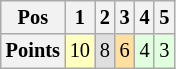<table class="wikitable" style="font-size: 85%;">
<tr>
<th>Pos</th>
<th>1</th>
<th>2</th>
<th>3</th>
<th>4</th>
<th>5</th>
</tr>
<tr align="center">
<th>Points</th>
<td style="background:#FFFFBF;">10</td>
<td style="background:#DFDFDF;">8</td>
<td style="background:#FFDF9F;">6</td>
<td style="background:#DFFFDF;">4</td>
<td style="background:#DFFFDF;">3</td>
</tr>
</table>
